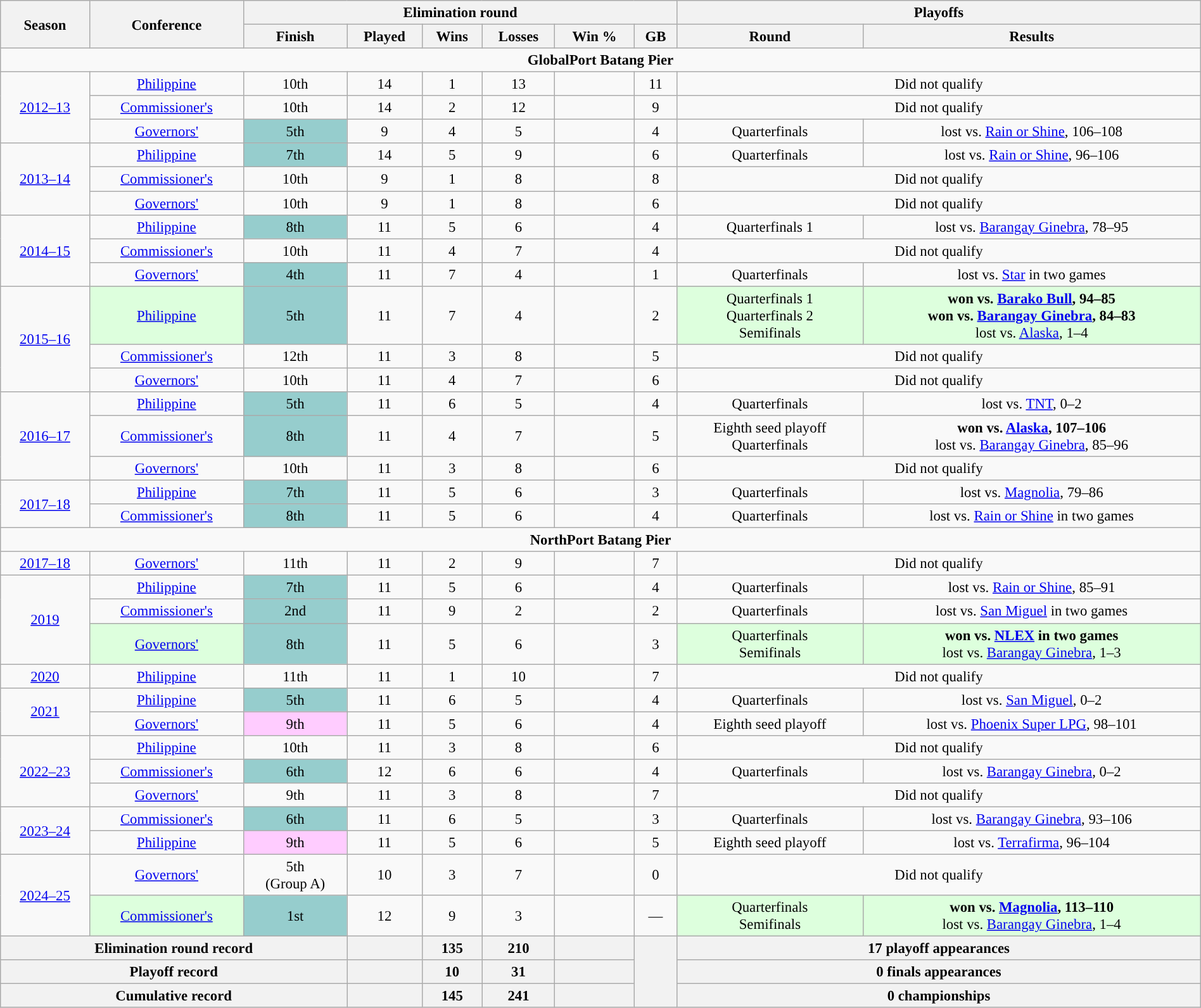<table class="wikitable" style="width:100%; text-align:center; font-size:95%">
<tr>
<th rowspan=2>Season</th>
<th rowspan=2>Conference</th>
<th colspan=6>Elimination round</th>
<th colspan=2>Playoffs</th>
</tr>
<tr>
<th>Finish</th>
<th>Played</th>
<th>Wins</th>
<th>Losses</th>
<th>Win %</th>
<th>GB</th>
<th>Round</th>
<th>Results</th>
</tr>
<tr>
<td align="center" colspan="10"><strong>GlobalPort Batang Pier</strong></td>
</tr>
<tr>
<td rowspan=3><a href='#'>2012–13</a> <br> </td>
<td><a href='#'>Philippine</a></td>
<td>10th</td>
<td>14</td>
<td>1</td>
<td>13</td>
<td></td>
<td>11</td>
<td colspan=2>Did not qualify</td>
</tr>
<tr>
<td><a href='#'>Commissioner's</a></td>
<td>10th</td>
<td>14</td>
<td>2</td>
<td>12</td>
<td></td>
<td>9</td>
<td colspan=2>Did not qualify</td>
</tr>
<tr>
<td><a href='#'>Governors'</a></td>
<td bgcolor="#96CDCD">5th</td>
<td>9</td>
<td>4</td>
<td>5</td>
<td></td>
<td>4</td>
<td>Quarterfinals</td>
<td>lost vs. <a href='#'>Rain or Shine</a>, 106–108</td>
</tr>
<tr>
<td rowspan=3><a href='#'>2013–14</a> <br> </td>
<td><a href='#'>Philippine</a></td>
<td bgcolor="#96CDCD">7th</td>
<td>14</td>
<td>5</td>
<td>9</td>
<td></td>
<td>6</td>
<td>Quarterfinals</td>
<td>lost vs. <a href='#'>Rain or Shine</a>, 96–106</td>
</tr>
<tr>
<td><a href='#'>Commissioner's</a></td>
<td>10th</td>
<td>9</td>
<td>1</td>
<td>8</td>
<td></td>
<td>8</td>
<td colspan=2>Did not qualify</td>
</tr>
<tr>
<td><a href='#'>Governors'</a></td>
<td>10th</td>
<td>9</td>
<td>1</td>
<td>8</td>
<td></td>
<td>6</td>
<td colspan=2>Did not qualify</td>
</tr>
<tr>
<td rowspan=3><a href='#'>2014–15</a> <br> </td>
<td><a href='#'>Philippine</a></td>
<td bgcolor="#96CDCD">8th</td>
<td>11</td>
<td>5</td>
<td>6</td>
<td></td>
<td>4</td>
<td>Quarterfinals 1</td>
<td>lost vs. <a href='#'>Barangay Ginebra</a>, 78–95</td>
</tr>
<tr>
<td><a href='#'>Commissioner's</a></td>
<td>10th</td>
<td>11</td>
<td>4</td>
<td>7</td>
<td></td>
<td>4</td>
<td colspan=2>Did not qualify</td>
</tr>
<tr>
<td><a href='#'>Governors'</a></td>
<td bgcolor="#96CDCD">4th</td>
<td>11</td>
<td>7</td>
<td>4</td>
<td></td>
<td>1</td>
<td>Quarterfinals</td>
<td>lost vs. <a href='#'>Star</a> in two games</td>
</tr>
<tr>
<td rowspan=3><a href='#'>2015–16</a> <br> </td>
<td bgcolor="#DDFFDD"><a href='#'>Philippine</a></td>
<td bgcolor="#96CDCD">5th</td>
<td>11</td>
<td>7</td>
<td>4</td>
<td></td>
<td>2</td>
<td bgcolor="#DDFFDD">Quarterfinals 1 <br> Quarterfinals 2 <br> Semifinals</td>
<td bgcolor="#DDFFDD"><strong>won vs. <a href='#'>Barako Bull</a>, 94–85</strong> <br> <strong>won vs. <a href='#'>Barangay Ginebra</a>, 84–83</strong> <br> lost vs. <a href='#'>Alaska</a>, 1–4</td>
</tr>
<tr>
<td><a href='#'>Commissioner's</a></td>
<td>12th</td>
<td>11</td>
<td>3</td>
<td>8</td>
<td></td>
<td>5</td>
<td colspan=2>Did not qualify</td>
</tr>
<tr>
<td><a href='#'>Governors'</a></td>
<td>10th</td>
<td>11</td>
<td>4</td>
<td>7</td>
<td></td>
<td>6</td>
<td colspan=2>Did not qualify</td>
</tr>
<tr>
<td rowspan=3><a href='#'>2016–17</a> <br> </td>
<td><a href='#'>Philippine</a></td>
<td bgcolor="#96CDCD">5th</td>
<td>11</td>
<td>6</td>
<td>5</td>
<td></td>
<td>4</td>
<td>Quarterfinals</td>
<td>lost vs. <a href='#'>TNT</a>, 0–2</td>
</tr>
<tr>
<td><a href='#'>Commissioner's</a></td>
<td bgcolor="#96CDCD">8th</td>
<td>11</td>
<td>4</td>
<td>7</td>
<td></td>
<td>5</td>
<td>Eighth seed playoff <br> Quarterfinals</td>
<td><strong>won vs. <a href='#'>Alaska</a>, 107–106</strong> <br> lost vs. <a href='#'>Barangay Ginebra</a>, 85–96</td>
</tr>
<tr>
<td><a href='#'>Governors'</a></td>
<td>10th</td>
<td>11</td>
<td>3</td>
<td>8</td>
<td></td>
<td>6</td>
<td colspan=2>Did not qualify</td>
</tr>
<tr>
<td rowspan=2><a href='#'>2017–18</a> <br> </td>
<td><a href='#'>Philippine</a></td>
<td bgcolor="#96CDCD">7th</td>
<td>11</td>
<td>5</td>
<td>6</td>
<td></td>
<td>3</td>
<td>Quarterfinals</td>
<td>lost vs. <a href='#'>Magnolia</a>, 79–86</td>
</tr>
<tr>
<td><a href='#'>Commissioner's</a></td>
<td bgcolor="#96CDCD">8th</td>
<td>11</td>
<td>5</td>
<td>6</td>
<td></td>
<td>4</td>
<td>Quarterfinals</td>
<td>lost vs. <a href='#'>Rain or Shine</a> in two games</td>
</tr>
<tr>
<td align="center" colspan="10"><strong>NorthPort Batang Pier</strong></td>
</tr>
<tr>
<td><a href='#'>2017–18</a> <br> </td>
<td><a href='#'>Governors'</a></td>
<td>11th</td>
<td>11</td>
<td>2</td>
<td>9</td>
<td></td>
<td>7</td>
<td colspan=2>Did not qualify</td>
</tr>
<tr>
<td rowspan=3><a href='#'>2019</a> <br> </td>
<td><a href='#'>Philippine</a></td>
<td bgcolor="#96CDCD">7th</td>
<td>11</td>
<td>5</td>
<td>6</td>
<td></td>
<td>4</td>
<td>Quarterfinals</td>
<td>lost vs. <a href='#'>Rain or Shine</a>, 85–91</td>
</tr>
<tr>
<td><a href='#'>Commissioner's</a></td>
<td bgcolor="#96CDCD">2nd</td>
<td>11</td>
<td>9</td>
<td>2</td>
<td></td>
<td>2</td>
<td>Quarterfinals</td>
<td>lost vs. <a href='#'>San Miguel</a> in two games</td>
</tr>
<tr>
<td bgcolor="#DDFFDD"><a href='#'>Governors'</a></td>
<td bgcolor="#96CDCD">8th</td>
<td>11</td>
<td>5</td>
<td>6</td>
<td></td>
<td>3</td>
<td bgcolor="#DDFFDD">Quarterfinals <br> Semifinals</td>
<td bgcolor="#DDFFDD"><strong>won vs. <a href='#'>NLEX</a> in two games</strong> <br> lost vs. <a href='#'>Barangay Ginebra</a>, 1–3</td>
</tr>
<tr>
<td><a href='#'>2020</a> <br> </td>
<td><a href='#'>Philippine</a></td>
<td>11th</td>
<td>11</td>
<td>1</td>
<td>10</td>
<td></td>
<td>7</td>
<td colspan=2>Did not qualify</td>
</tr>
<tr>
<td rowspan=2><a href='#'>2021</a> <br> </td>
<td><a href='#'>Philippine</a></td>
<td bgcolor="#96CDCD">5th</td>
<td>11</td>
<td>6</td>
<td>5</td>
<td></td>
<td>4</td>
<td>Quarterfinals</td>
<td>lost vs. <a href='#'>San Miguel</a>, 0–2</td>
</tr>
<tr>
<td><a href='#'>Governors'</a></td>
<td bgcolor="#FFCCFF">9th</td>
<td>11</td>
<td>5</td>
<td>6</td>
<td></td>
<td>4</td>
<td>Eighth seed playoff</td>
<td>lost vs. <a href='#'>Phoenix Super LPG</a>, 98–101</td>
</tr>
<tr>
<td rowspan=3><a href='#'>2022–23</a> <br> </td>
<td><a href='#'>Philippine</a></td>
<td>10th</td>
<td>11</td>
<td>3</td>
<td>8</td>
<td></td>
<td>6</td>
<td colspan=2>Did not qualify</td>
</tr>
<tr>
<td><a href='#'>Commissioner's</a></td>
<td bgcolor="#96CDCD">6th</td>
<td>12</td>
<td>6</td>
<td>6</td>
<td></td>
<td>4</td>
<td>Quarterfinals</td>
<td>lost vs. <a href='#'>Barangay Ginebra</a>, 0–2</td>
</tr>
<tr>
<td><a href='#'>Governors'</a></td>
<td>9th</td>
<td>11</td>
<td>3</td>
<td>8</td>
<td></td>
<td>7</td>
<td colspan=2>Did not qualify</td>
</tr>
<tr>
<td rowspan=2><a href='#'>2023–24</a> <br> </td>
<td><a href='#'>Commissioner's</a></td>
<td bgcolor="#96CDCD">6th</td>
<td>11</td>
<td>6</td>
<td>5</td>
<td></td>
<td>3</td>
<td>Quarterfinals</td>
<td>lost vs. <a href='#'>Barangay Ginebra</a>, 93–106</td>
</tr>
<tr>
<td><a href='#'>Philippine</a></td>
<td bgcolor="#FFCCFF">9th</td>
<td>11</td>
<td>5</td>
<td>6</td>
<td></td>
<td>5</td>
<td>Eighth seed playoff</td>
<td>lost vs. <a href='#'>Terrafirma</a>, 96–104</td>
</tr>
<tr>
<td rowspan=2><a href='#'>2024–25</a> <br> </td>
<td><a href='#'>Governors'</a></td>
<td>5th <br> (Group A)</td>
<td>10</td>
<td>3</td>
<td>7</td>
<td></td>
<td>0</td>
<td colspan=2>Did not qualify</td>
</tr>
<tr>
<td bgcolor="#DDFFDD"><a href='#'>Commissioner's</a></td>
<td bgcolor="#96CDCD">1st</td>
<td>12</td>
<td>9</td>
<td>3</td>
<td></td>
<td>—</td>
<td bgcolor="#DDFFDD">Quarterfinals <br> Semifinals</td>
<td bgcolor="#DDFFDD"><strong>won vs. <a href='#'>Magnolia</a>, 113–110</strong> <br> lost vs. <a href='#'>Barangay Ginebra</a>, 1–4</td>
</tr>
<tr>
<th colspan=3>Elimination round record</th>
<th></th>
<th>135</th>
<th>210</th>
<th></th>
<th rowspan=3></th>
<th colspan=2>17 playoff appearances</th>
</tr>
<tr>
<th colspan=3>Playoff record</th>
<th></th>
<th>10</th>
<th>31</th>
<th></th>
<th colspan=2>0 finals appearances</th>
</tr>
<tr>
<th colspan=3>Cumulative record</th>
<th></th>
<th>145</th>
<th>241</th>
<th></th>
<th colspan=2>0 championships</th>
</tr>
</table>
